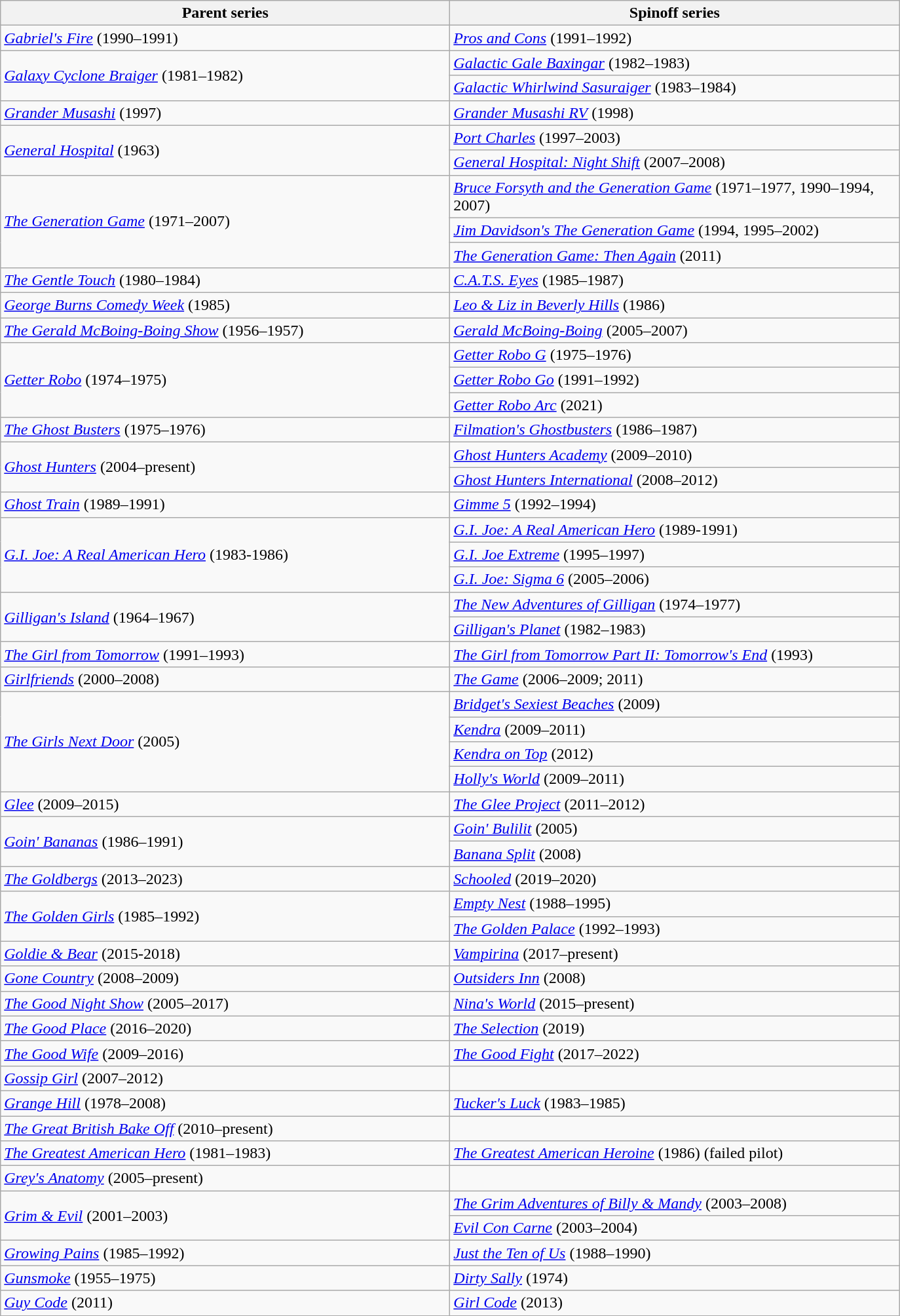<table class="wikitable">
<tr>
<th width="450">Parent series</th>
<th width="450">Spinoff series</th>
</tr>
<tr>
<td><em><a href='#'>Gabriel's Fire</a></em> (1990–1991)</td>
<td><em><a href='#'>Pros and Cons</a></em> (1991–1992)</td>
</tr>
<tr>
<td rowspan="2"><em><a href='#'>Galaxy Cyclone Braiger</a></em> (1981–1982)</td>
<td><em><a href='#'>Galactic Gale Baxingar</a></em> (1982–1983)</td>
</tr>
<tr>
<td><em><a href='#'>Galactic Whirlwind Sasuraiger</a></em> (1983–1984)</td>
</tr>
<tr>
<td><em><a href='#'>Grander Musashi</a></em> (1997)</td>
<td><em><a href='#'>Grander Musashi RV</a></em> (1998)</td>
</tr>
<tr>
<td rowspan="2"><em><a href='#'>General Hospital</a></em> (1963)</td>
<td><em><a href='#'>Port Charles</a></em> (1997–2003)</td>
</tr>
<tr>
<td><em><a href='#'>General Hospital: Night Shift</a></em> (2007–2008)</td>
</tr>
<tr>
<td rowspan="3"><em><a href='#'>The Generation Game</a></em> (1971–2007)</td>
<td><em><a href='#'>Bruce Forsyth and the Generation Game</a></em> (1971–1977, 1990–1994, 2007)</td>
</tr>
<tr>
<td><em><a href='#'>Jim Davidson's The Generation Game</a></em> (1994, 1995–2002)</td>
</tr>
<tr>
<td><em><a href='#'>The Generation Game: Then Again</a></em> (2011)</td>
</tr>
<tr>
<td><em><a href='#'>The Gentle Touch</a></em> (1980–1984)</td>
<td><em><a href='#'>C.A.T.S. Eyes</a></em> (1985–1987)</td>
</tr>
<tr>
<td><em><a href='#'>George Burns Comedy Week</a></em> (1985)</td>
<td><em><a href='#'>Leo & Liz in Beverly Hills</a></em> (1986)</td>
</tr>
<tr>
<td><em><a href='#'>The Gerald McBoing-Boing Show</a></em> (1956–1957)</td>
<td><em><a href='#'>Gerald McBoing-Boing</a></em> (2005–2007)</td>
</tr>
<tr>
<td rowspan="3"><em><a href='#'>Getter Robo</a></em> (1974–1975)</td>
<td><em><a href='#'>Getter Robo G</a></em> (1975–1976)</td>
</tr>
<tr>
<td><em><a href='#'>Getter Robo Go</a></em> (1991–1992)</td>
</tr>
<tr>
<td><em><a href='#'>Getter Robo Arc</a></em> (2021)</td>
</tr>
<tr>
<td><em><a href='#'>The Ghost Busters</a></em> (1975–1976)</td>
<td><em><a href='#'>Filmation's Ghostbusters</a></em> (1986–1987)</td>
</tr>
<tr>
<td rowspan="2"><em><a href='#'>Ghost Hunters</a></em> (2004–present)</td>
<td><em><a href='#'>Ghost Hunters Academy</a></em> (2009–2010)</td>
</tr>
<tr>
<td><em><a href='#'>Ghost Hunters International</a></em> (2008–2012)</td>
</tr>
<tr>
<td><em><a href='#'>Ghost Train</a></em> (1989–1991)</td>
<td><em><a href='#'>Gimme 5</a></em> (1992–1994)</td>
</tr>
<tr>
<td rowspan="3"><em><a href='#'>G.I. Joe: A Real American Hero</a></em> (1983-1986)</td>
<td><em><a href='#'>G.I. Joe: A Real American Hero</a></em> (1989-1991)</td>
</tr>
<tr>
<td><em><a href='#'>G.I. Joe Extreme</a></em> (1995–1997)</td>
</tr>
<tr>
<td><em><a href='#'>G.I. Joe: Sigma 6</a></em> (2005–2006)</td>
</tr>
<tr>
<td rowspan="2"><em><a href='#'>Gilligan's Island</a></em> (1964–1967)</td>
<td><em><a href='#'>The New Adventures of Gilligan</a></em> (1974–1977)</td>
</tr>
<tr>
<td><em><a href='#'>Gilligan's Planet</a></em> (1982–1983)</td>
</tr>
<tr>
<td><em><a href='#'>The Girl from Tomorrow</a></em> (1991–1993)</td>
<td><em><a href='#'>The Girl from Tomorrow Part II: Tomorrow's End</a></em> (1993)</td>
</tr>
<tr>
<td><em><a href='#'>Girlfriends</a></em> (2000–2008)</td>
<td><em><a href='#'>The Game</a></em> (2006–2009; 2011)</td>
</tr>
<tr>
<td rowspan="4"><em><a href='#'>The Girls Next Door</a></em> (2005)</td>
<td><em><a href='#'>Bridget's Sexiest Beaches</a></em> (2009)</td>
</tr>
<tr>
<td><em><a href='#'>Kendra</a></em> (2009–2011)</td>
</tr>
<tr>
<td><em><a href='#'>Kendra on Top</a></em> (2012)</td>
</tr>
<tr>
<td><em><a href='#'>Holly's World</a></em> (2009–2011)</td>
</tr>
<tr>
<td><em><a href='#'>Glee</a></em> (2009–2015)</td>
<td><em><a href='#'>The Glee Project</a></em> (2011–2012)</td>
</tr>
<tr>
<td rowspan="2"><em><a href='#'>Goin' Bananas</a></em> (1986–1991)</td>
<td><em><a href='#'>Goin' Bulilit</a></em> (2005)</td>
</tr>
<tr>
<td><em><a href='#'>Banana Split</a></em> (2008)</td>
</tr>
<tr>
<td><em><a href='#'>The Goldbergs</a></em> (2013–2023)</td>
<td><em><a href='#'>Schooled</a></em> (2019–2020)</td>
</tr>
<tr>
<td rowspan="2"><em><a href='#'>The Golden Girls</a></em> (1985–1992)</td>
<td><em><a href='#'>Empty Nest</a></em> (1988–1995)</td>
</tr>
<tr>
<td><em><a href='#'>The Golden Palace</a></em> (1992–1993)</td>
</tr>
<tr>
<td><em><a href='#'>Goldie & Bear</a></em> (2015-2018)</td>
<td><em><a href='#'>Vampirina</a></em> (2017–present)</td>
</tr>
<tr>
<td><em><a href='#'>Gone Country</a></em> (2008–2009)</td>
<td><em><a href='#'>Outsiders Inn</a></em> (2008)</td>
</tr>
<tr>
<td><em><a href='#'>The Good Night Show</a></em> (2005–2017)</td>
<td><em><a href='#'>Nina's World</a></em> (2015–present)</td>
</tr>
<tr>
<td><em><a href='#'>The Good Place</a></em> (2016–2020)</td>
<td><em><a href='#'>The Selection</a></em> (2019)</td>
</tr>
<tr>
<td><em><a href='#'>The Good Wife</a></em> (2009–2016)</td>
<td><em><a href='#'>The Good Fight</a></em> (2017–2022)</td>
</tr>
<tr>
<td><em><a href='#'>Gossip Girl</a></em> (2007–2012)</td>
<td></td>
</tr>
<tr>
<td><em><a href='#'>Grange Hill</a></em> (1978–2008)</td>
<td><em><a href='#'>Tucker's Luck</a></em> (1983–1985)</td>
</tr>
<tr>
<td><em><a href='#'>The Great British Bake Off</a></em> (2010–present)</td>
<td></td>
</tr>
<tr>
<td><em><a href='#'>The Greatest American Hero</a></em> (1981–1983)</td>
<td><em><a href='#'>The Greatest American Heroine</a></em> (1986) (failed pilot)</td>
</tr>
<tr>
<td><em><a href='#'>Grey's Anatomy</a></em> (2005–present)</td>
<td></td>
</tr>
<tr>
<td rowspan="2"><em><a href='#'>Grim & Evil</a></em> (2001–2003)</td>
<td><em><a href='#'>The Grim Adventures of Billy & Mandy</a></em> (2003–2008)</td>
</tr>
<tr>
<td><em><a href='#'>Evil Con Carne</a></em> (2003–2004)</td>
</tr>
<tr>
<td><em><a href='#'>Growing Pains</a></em> (1985–1992)</td>
<td><em><a href='#'>Just the Ten of Us</a></em> (1988–1990)</td>
</tr>
<tr>
<td><em><a href='#'>Gunsmoke</a></em> (1955–1975)</td>
<td><em><a href='#'>Dirty Sally</a></em> (1974)</td>
</tr>
<tr>
<td><em><a href='#'>Guy Code</a></em> (2011)</td>
<td><em><a href='#'>Girl Code</a></em> (2013)</td>
</tr>
</table>
